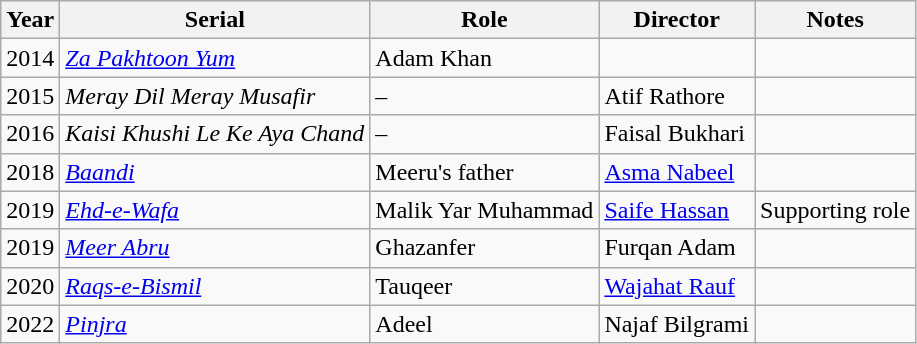<table class="wikitable">
<tr>
<th>Year</th>
<th>Serial</th>
<th>Role</th>
<th>Director</th>
<th>Notes</th>
</tr>
<tr>
<td>2014</td>
<td><em><a href='#'>Za Pakhtoon Yum</a></em></td>
<td>Adam Khan</td>
<td></td>
<td></td>
</tr>
<tr>
<td>2015</td>
<td><em>Meray Dil Meray Musafir</em></td>
<td>–</td>
<td>Atif Rathore</td>
<td></td>
</tr>
<tr>
<td>2016</td>
<td><em>Kaisi Khushi Le Ke Aya Chand</em></td>
<td>–</td>
<td>Faisal Bukhari</td>
<td></td>
</tr>
<tr>
<td>2018</td>
<td><em><a href='#'>Baandi</a></em></td>
<td>Meeru's father</td>
<td><a href='#'>Asma Nabeel</a></td>
<td></td>
</tr>
<tr>
<td>2019</td>
<td><em><a href='#'>Ehd-e-Wafa</a></em></td>
<td>Malik Yar Muhammad</td>
<td><a href='#'>Saife Hassan</a></td>
<td>Supporting role</td>
</tr>
<tr>
<td>2019</td>
<td><em><a href='#'>Meer Abru</a></em></td>
<td>Ghazanfer</td>
<td>Furqan Adam</td>
<td></td>
</tr>
<tr>
<td>2020</td>
<td><em><a href='#'>Raqs-e-Bismil</a></em></td>
<td>Tauqeer</td>
<td><a href='#'>Wajahat Rauf</a></td>
<td></td>
</tr>
<tr>
<td>2022</td>
<td><a href='#'><em>Pinjra</em></a></td>
<td>Adeel</td>
<td>Najaf Bilgrami</td>
<td></td>
</tr>
</table>
